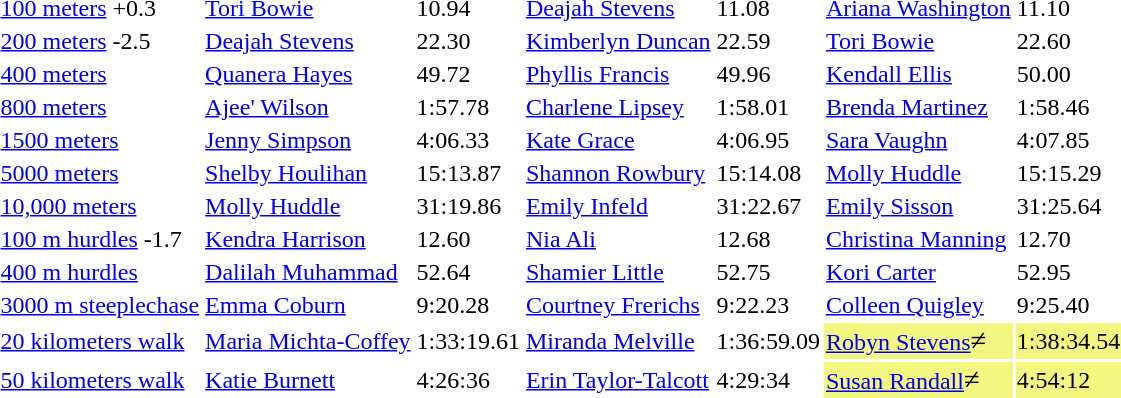<table>
<tr>
<td><a href='#'>100 meters</a> +0.3</td>
<td><a href='#'>Tori Bowie</a></td>
<td>10.94</td>
<td><a href='#'>Deajah Stevens</a></td>
<td>11.08</td>
<td><a href='#'>Ariana Washington</a></td>
<td>11.10</td>
</tr>
<tr>
<td><a href='#'>200 meters</a> -2.5</td>
<td><a href='#'>Deajah Stevens</a></td>
<td>22.30</td>
<td><a href='#'>Kimberlyn Duncan</a></td>
<td>22.59</td>
<td><a href='#'>Tori Bowie</a></td>
<td>22.60</td>
</tr>
<tr>
<td><a href='#'>400 meters</a></td>
<td><a href='#'>Quanera Hayes</a></td>
<td>49.72</td>
<td><a href='#'>Phyllis Francis</a></td>
<td>49.96</td>
<td><a href='#'>Kendall Ellis</a></td>
<td>50.00</td>
</tr>
<tr>
<td><a href='#'>800 meters</a></td>
<td><a href='#'>Ajee' Wilson</a></td>
<td>1:57.78</td>
<td><a href='#'>Charlene Lipsey</a></td>
<td>1:58.01</td>
<td><a href='#'>Brenda Martinez</a></td>
<td>1:58.46</td>
</tr>
<tr>
<td><a href='#'>1500 meters</a></td>
<td><a href='#'>Jenny Simpson</a></td>
<td>4:06.33</td>
<td><a href='#'>Kate Grace</a></td>
<td>4:06.95</td>
<td><a href='#'>Sara Vaughn</a></td>
<td>4:07.85</td>
</tr>
<tr>
<td><a href='#'>5000 meters</a></td>
<td><a href='#'>Shelby Houlihan</a></td>
<td>15:13.87</td>
<td><a href='#'>Shannon Rowbury</a></td>
<td>15:14.08</td>
<td><a href='#'>Molly Huddle</a></td>
<td>15:15.29</td>
</tr>
<tr>
<td><a href='#'>10,000 meters</a></td>
<td><a href='#'>Molly Huddle</a></td>
<td>31:19.86</td>
<td><a href='#'>Emily Infeld</a></td>
<td>31:22.67</td>
<td><a href='#'>Emily Sisson</a></td>
<td>31:25.64</td>
</tr>
<tr>
<td><a href='#'>100 m hurdles</a> -1.7</td>
<td><a href='#'>Kendra Harrison</a></td>
<td>12.60</td>
<td><a href='#'>Nia Ali</a></td>
<td>12.68</td>
<td><a href='#'>Christina Manning</a></td>
<td>12.70</td>
</tr>
<tr>
<td><a href='#'>400 m hurdles</a></td>
<td><a href='#'>Dalilah Muhammad</a></td>
<td>52.64 </td>
<td><a href='#'>Shamier Little</a></td>
<td>52.75</td>
<td><a href='#'>Kori Carter</a></td>
<td>52.95</td>
</tr>
<tr>
<td><a href='#'>3000 m steeplechase</a></td>
<td><a href='#'>Emma Coburn</a></td>
<td>9:20.28</td>
<td><a href='#'>Courtney Frerichs</a></td>
<td>9:22.23</td>
<td><a href='#'>Colleen Quigley</a></td>
<td>9:25.40</td>
</tr>
<tr>
<td><a href='#'>20 kilometers walk</a></td>
<td><a href='#'>Maria Michta-Coffey</a></td>
<td>1:33:19.61</td>
<td><a href='#'>Miranda Melville</a></td>
<td>1:36:59.09</td>
<td bgcolor=#F3F781><a href='#'>Robyn Stevens</a><big>≠</big></td>
<td bgcolor=#F3F781>1:38:34.54</td>
</tr>
<tr>
<td><a href='#'>50 kilometers walk</a></td>
<td><a href='#'>Katie Burnett</a></td>
<td>4:26:36</td>
<td><a href='#'>Erin Taylor-Talcott</a></td>
<td>4:29:34</td>
<td bgcolor=#F3F781><a href='#'>Susan Randall</a><big>≠</big></td>
<td bgcolor=#F3F781>4:54:12</td>
</tr>
</table>
